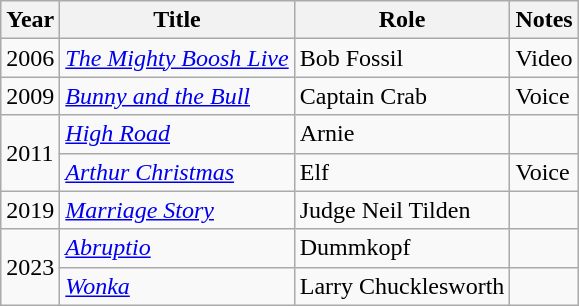<table class="wikitable sortable plainrowheaders" style="white-space:nowrap">
<tr>
<th>Year</th>
<th>Title</th>
<th>Role</th>
<th>Notes</th>
</tr>
<tr>
<td>2006</td>
<td><em><a href='#'>The Mighty Boosh Live</a></em></td>
<td>Bob Fossil</td>
<td>Video</td>
</tr>
<tr>
<td>2009</td>
<td><em><a href='#'>Bunny and the Bull</a></em></td>
<td>Captain Crab</td>
<td>Voice</td>
</tr>
<tr>
<td rowspan="2">2011</td>
<td><em><a href='#'>High Road</a></em></td>
<td>Arnie</td>
<td></td>
</tr>
<tr>
<td><em><a href='#'>Arthur Christmas</a></em></td>
<td>Elf</td>
<td>Voice</td>
</tr>
<tr>
<td>2019</td>
<td><em><a href='#'>Marriage Story</a></em></td>
<td>Judge Neil Tilden</td>
<td></td>
</tr>
<tr>
<td rowspan="2">2023</td>
<td><em><a href='#'>Abruptio</a></em></td>
<td>Dummkopf</td>
<td></td>
</tr>
<tr>
<td><em><a href='#'>Wonka</a></em></td>
<td>Larry Chucklesworth</td>
<td></td>
</tr>
</table>
